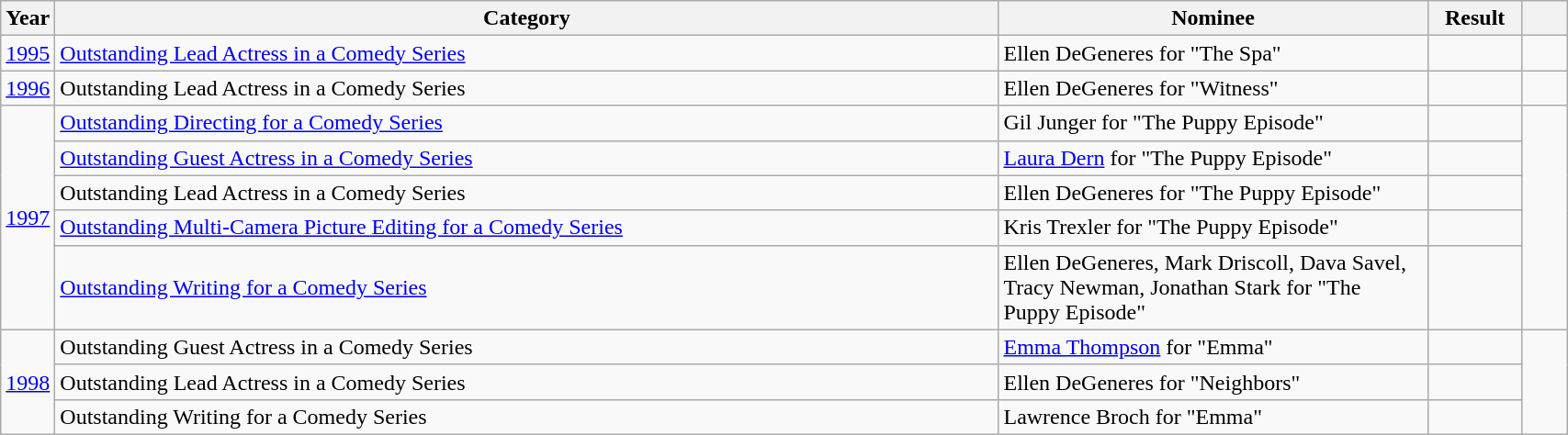<table class="wikitable" width=90%>
<tr>
<th scope="col">Year</th>
<th width="800" scope="col">Category</th>
<th width="350" scope="col">Nominee</th>
<th width="65" scope="col">Result</th>
<th width="30" scope="col"></th>
</tr>
<tr>
<td><a href='#'>1995</a></td>
<td scope="row"><a href='#'>Outstanding Lead Actress in a Comedy Series</a></td>
<td>Ellen DeGeneres for "The Spa"</td>
<td></td>
<td style="text-align:center;"></td>
</tr>
<tr>
<td><a href='#'>1996</a></td>
<td scope="row">Outstanding Lead Actress in a Comedy Series</td>
<td>Ellen DeGeneres for "Witness"</td>
<td></td>
<td style="text-align:center;"></td>
</tr>
<tr>
<td rowspan="5"><a href='#'>1997</a></td>
<td scope="row"><a href='#'>Outstanding Directing for a Comedy Series</a></td>
<td>Gil Junger for "The Puppy Episode"</td>
<td></td>
<td style="text-align:center;" rowspan="5"><br></td>
</tr>
<tr>
<td scope="row"><a href='#'>Outstanding Guest Actress in a Comedy Series</a></td>
<td><a href='#'>Laura Dern</a> for "The Puppy Episode"</td>
<td></td>
</tr>
<tr>
<td>Outstanding Lead Actress in a Comedy Series</td>
<td>Ellen DeGeneres for "The Puppy Episode"</td>
<td></td>
</tr>
<tr>
<td scope="row"><a href='#'>Outstanding Multi-Camera Picture Editing for a Comedy Series</a></td>
<td>Kris Trexler for "The Puppy Episode"</td>
<td></td>
</tr>
<tr>
<td scope="row"><a href='#'>Outstanding Writing for a Comedy Series</a></td>
<td>Ellen DeGeneres, Mark Driscoll, Dava Savel, Tracy Newman, Jonathan Stark for "The Puppy Episode"</td>
<td></td>
</tr>
<tr>
<td rowspan="3"><a href='#'>1998</a></td>
<td scope="row">Outstanding Guest Actress in a Comedy Series</td>
<td><a href='#'>Emma Thompson</a> for "Emma"</td>
<td></td>
<td style="text-align:center;" rowspan="3"><br></td>
</tr>
<tr>
<td scope="row">Outstanding Lead Actress in a Comedy Series</td>
<td>Ellen DeGeneres for "Neighbors"</td>
<td></td>
</tr>
<tr>
<td scope="row">Outstanding Writing for a Comedy Series</td>
<td>Lawrence Broch for "Emma"</td>
<td></td>
</tr>
</table>
